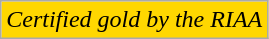<table class="wikitable">
<tr align="center" bgcolor="#FFD700">
<td><em> Certified gold by the RIAA</em></td>
</tr>
</table>
